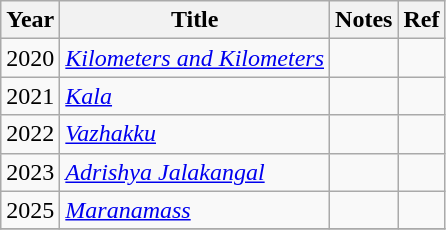<table class="wikitable sortable">
<tr>
<th scope="col">Year</th>
<th scope="col">Title</th>
<th>Notes</th>
<th scope="col" class="unsortable">Ref</th>
</tr>
<tr>
<td>2020</td>
<td><em><a href='#'>Kilometers and Kilometers</a></em></td>
<td></td>
<td></td>
</tr>
<tr>
<td>2021</td>
<td><em><a href='#'>Kala</a></em></td>
<td></td>
<td></td>
</tr>
<tr>
<td>2022</td>
<td><em><a href='#'>Vazhakku</a></em></td>
<td></td>
<td></td>
</tr>
<tr>
<td>2023</td>
<td><em><a href='#'>Adrishya Jalakangal</a></em></td>
<td></td>
<td></td>
</tr>
<tr>
<td>2025</td>
<td><em><a href='#'>Maranamass</a></em></td>
<td></td>
<td></td>
</tr>
<tr>
</tr>
</table>
